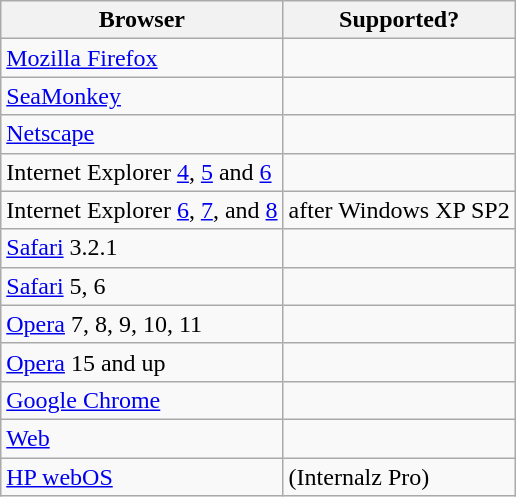<table class="wikitable sortable">
<tr>
<th>Browser</th>
<th>Supported?</th>
</tr>
<tr>
<td><a href='#'>Mozilla Firefox</a></td>
<td></td>
</tr>
<tr>
<td><a href='#'>SeaMonkey</a></td>
<td></td>
</tr>
<tr>
<td><a href='#'>Netscape</a></td>
<td></td>
</tr>
<tr>
<td>Internet Explorer <a href='#'>4</a>, <a href='#'>5</a> and <a href='#'>6</a></td>
<td></td>
</tr>
<tr>
<td>Internet Explorer <a href='#'>6</a>, <a href='#'>7</a>, and <a href='#'>8</a></td>
<td> after Windows XP SP2</td>
</tr>
<tr>
<td><a href='#'>Safari</a> 3.2.1</td>
<td></td>
</tr>
<tr>
<td><a href='#'>Safari</a> 5, 6</td>
<td></td>
</tr>
<tr>
<td><a href='#'>Opera</a> 7, 8, 9, 10, 11</td>
<td></td>
</tr>
<tr>
<td><a href='#'>Opera</a> 15 and up</td>
<td></td>
</tr>
<tr>
<td><a href='#'>Google Chrome</a></td>
<td></td>
</tr>
<tr>
<td><a href='#'>Web</a></td>
<td></td>
</tr>
<tr>
<td><a href='#'>HP webOS</a></td>
<td> (Internalz Pro)</td>
</tr>
</table>
